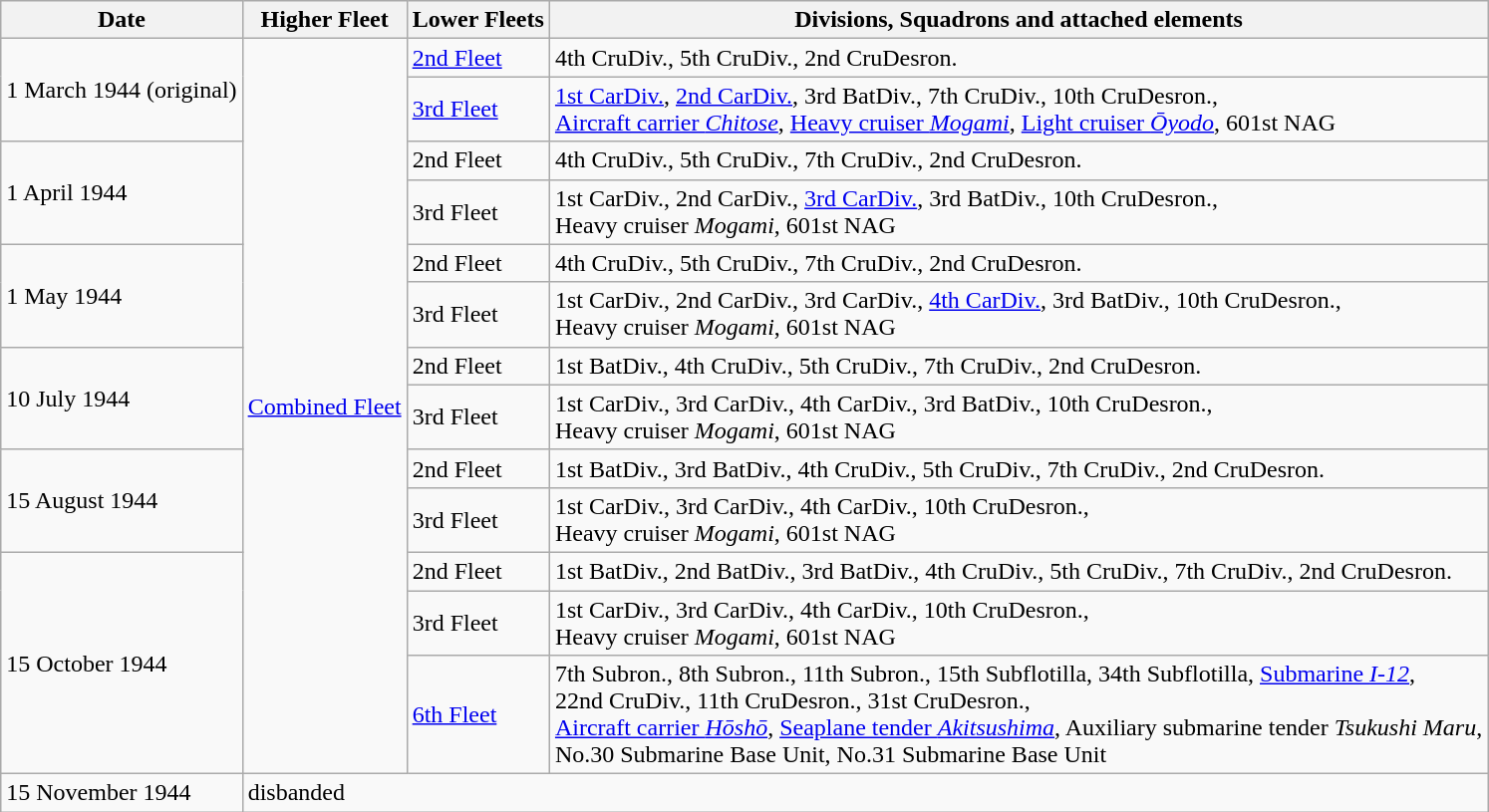<table class="wikitable">
<tr>
<th>Date</th>
<th>Higher Fleet</th>
<th>Lower Fleets</th>
<th>Divisions, Squadrons and attached elements</th>
</tr>
<tr>
<td rowspan="2">1 March 1944 (original)</td>
<td rowspan="13"><a href='#'>Combined Fleet</a></td>
<td><a href='#'>2nd Fleet</a></td>
<td>4th CruDiv., 5th CruDiv., 2nd CruDesron.</td>
</tr>
<tr>
<td><a href='#'>3rd Fleet</a></td>
<td><a href='#'>1st CarDiv.</a>, <a href='#'>2nd CarDiv.</a>, 3rd BatDiv., 7th CruDiv., 10th CruDesron., <br><a href='#'>Aircraft carrier <em>Chitose</em></a>, <a href='#'>Heavy cruiser <em>Mogami</em></a>, <a href='#'>Light cruiser <em>Ōyodo</em></a>, 601st NAG</td>
</tr>
<tr>
<td rowspan="2">1 April 1944</td>
<td>2nd Fleet</td>
<td>4th CruDiv., 5th CruDiv., 7th CruDiv., 2nd CruDesron.</td>
</tr>
<tr>
<td>3rd Fleet</td>
<td>1st CarDiv., 2nd CarDiv., <a href='#'>3rd CarDiv.</a>, 3rd BatDiv., 10th CruDesron., <br>Heavy cruiser <em>Mogami</em>, 601st NAG</td>
</tr>
<tr>
<td rowspan="2">1 May 1944</td>
<td>2nd Fleet</td>
<td>4th CruDiv., 5th CruDiv., 7th CruDiv., 2nd CruDesron.</td>
</tr>
<tr>
<td>3rd Fleet</td>
<td>1st CarDiv., 2nd CarDiv., 3rd CarDiv., <a href='#'>4th CarDiv.</a>, 3rd BatDiv., 10th CruDesron., <br>Heavy cruiser <em>Mogami</em>, 601st NAG</td>
</tr>
<tr>
<td rowspan="2">10 July 1944</td>
<td>2nd Fleet</td>
<td>1st BatDiv., 4th CruDiv., 5th CruDiv., 7th CruDiv., 2nd CruDesron.</td>
</tr>
<tr>
<td>3rd Fleet</td>
<td>1st CarDiv., 3rd CarDiv., 4th CarDiv., 3rd BatDiv., 10th CruDesron., <br>Heavy cruiser <em>Mogami</em>, 601st NAG</td>
</tr>
<tr>
<td rowspan="2">15 August 1944</td>
<td>2nd Fleet</td>
<td>1st BatDiv., 3rd BatDiv., 4th CruDiv., 5th CruDiv., 7th CruDiv., 2nd CruDesron.</td>
</tr>
<tr>
<td>3rd Fleet</td>
<td>1st CarDiv., 3rd CarDiv., 4th CarDiv., 10th CruDesron., <br>Heavy cruiser <em>Mogami</em>, 601st NAG</td>
</tr>
<tr>
<td rowspan="3">15 October 1944</td>
<td>2nd Fleet</td>
<td>1st BatDiv., 2nd BatDiv., 3rd BatDiv., 4th CruDiv., 5th CruDiv., 7th CruDiv., 2nd CruDesron.</td>
</tr>
<tr>
<td>3rd Fleet</td>
<td>1st CarDiv., 3rd CarDiv., 4th CarDiv., 10th CruDesron., <br>Heavy cruiser <em>Mogami</em>, 601st NAG</td>
</tr>
<tr>
<td><a href='#'>6th Fleet</a></td>
<td>7th Subron., 8th Subron., 11th Subron., 15th Subflotilla, 34th Subflotilla, <a href='#'>Submarine <em>I-12</em></a>,<br>22nd CruDiv., 11th CruDesron., 31st CruDesron.,<br><a href='#'>Aircraft carrier <em>Hōshō</em></a>, <a href='#'>Seaplane tender <em>Akitsushima</em></a>, Auxiliary submarine tender <em>Tsukushi Maru</em>,<br>No.30 Submarine Base Unit, No.31 Submarine Base Unit</td>
</tr>
<tr>
<td>15 November 1944</td>
<td colspan="3">disbanded</td>
</tr>
</table>
